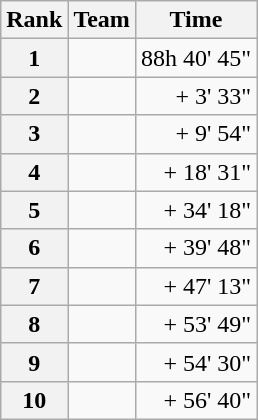<table class="wikitable">
<tr>
<th scope="col">Rank</th>
<th scope="col">Team</th>
<th scope="col">Time</th>
</tr>
<tr>
<th scope="row">1</th>
<td>  </td>
<td align="right">88h 40' 45"</td>
</tr>
<tr>
<th scope="row">2</th>
<td> </td>
<td align="right">+ 3' 33"</td>
</tr>
<tr>
<th scope="row">3</th>
<td> </td>
<td align="right">+ 9' 54"</td>
</tr>
<tr>
<th scope="row">4</th>
<td> </td>
<td align="right">+ 18' 31"</td>
</tr>
<tr>
<th scope="row">5</th>
<td> </td>
<td align="right">+ 34' 18"</td>
</tr>
<tr>
<th scope="row">6</th>
<td> </td>
<td align="right">+ 39' 48"</td>
</tr>
<tr>
<th scope="row">7</th>
<td> </td>
<td align="right">+ 47' 13"</td>
</tr>
<tr>
<th scope="row">8</th>
<td> </td>
<td align="right">+ 53' 49"</td>
</tr>
<tr>
<th scope="row">9</th>
<td> </td>
<td align="right">+ 54' 30"</td>
</tr>
<tr>
<th scope="row">10</th>
<td> </td>
<td align="right">+ 56' 40"</td>
</tr>
</table>
